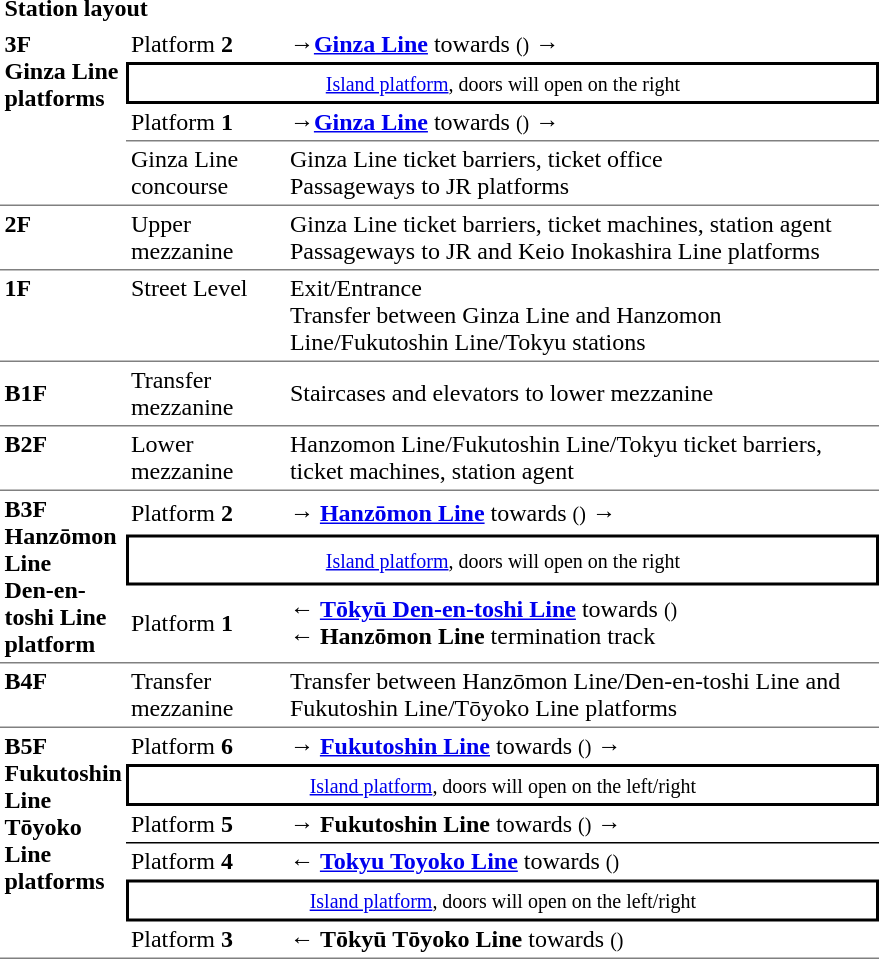<table class="collapsible collapsed" border=0 cellspacing=0 cellpadding=3>
<tr>
<th align="left" colspan="3">Station layout</th>
</tr>
<tr>
<td style="border-bottom:solid 1px gray;" rowspan=4 valign=top><strong>3F<br>Ginza Line platforms</strong></td>
<td>Platform <span><strong>2</strong></span></td>
<td><span>→</span><strong><a href='#'><span>Ginza Line</span></a></strong> towards  <small>()</small> →</td>
</tr>
<tr>
<td style="border-top:solid 2px black;border-right:solid 2px black;border-left:solid 2px black;border-bottom:solid 2px black;text-align:center;" colspan=2><small><a href='#'>Island platform</a>, doors will open on the right</small></td>
</tr>
<tr>
<td style="border-bottom:solid 1px gray;">Platform <span><strong>1</strong></span></td>
<td style="border-bottom:solid 1px gray;"><span>→</span><strong><a href='#'><span>Ginza Line</span></a></strong> towards  <small>()</small> →</td>
</tr>
<tr>
<td style="border-bottom:solid 1px gray;" valign=top>Ginza Line concourse</td>
<td style="border-bottom:solid 1px gray;">Ginza Line ticket barriers, ticket office<br>Passageways to JR platforms</td>
</tr>
<tr>
<td style="border-bottom:solid 1px gray;" valign=top><strong>2F</strong></td>
<td style="border-bottom:solid 1px gray;" valign=top>Upper mezzanine</td>
<td style="border-bottom:solid 1px gray;">Ginza Line ticket barriers, ticket machines, station agent<br> Passageways to JR and Keio Inokashira Line platforms</td>
</tr>
<tr>
<td style="border-bottom:solid 1px gray;" width=50 valign=top><strong>1F</strong></td>
<td style="border-bottom:solid 1px gray;" width=100 valign=top>Street Level</td>
<td style="border-bottom:solid 1px gray;" width=390 valign=top>Exit/Entrance <br> Transfer between Ginza Line and Hanzomon Line/Fukutoshin Line/Tokyu stations</td>
</tr>
<tr>
<td style="border-bottom:solid 1px gray;"><strong>B1F</strong></td>
<td style="border-bottom:solid 1px gray;">Transfer mezzanine</td>
<td style="border-bottom:solid 1px gray;">Staircases and elevators to lower mezzanine</td>
</tr>
<tr>
<td style="border-bottom:solid 1px gray;" valign=top><strong>B2F</strong></td>
<td style="border-bottom:solid 1px gray;" valign=top>Lower mezzanine</td>
<td style="border-bottom:solid 1px gray;" valign=top>Hanzomon Line/Fukutoshin Line/Tokyu ticket barriers, ticket machines, station agent</td>
</tr>
<tr>
<td style="border-bottom:solid 1px gray;" rowspan=3 valign=top><strong>B3F<br> Hanzōmon Line<br>Den-en-toshi Line platform</strong></td>
<td>Platform <span><strong>2</strong></span></td>
<td><span>→</span> <a href='#'><span><strong>Hanzōmon Line</strong></span></a> towards  <small>()</small> →</td>
</tr>
<tr>
<td style="border-top:solid 2px black;border-right:solid 2px black;border-left:solid 2px black;border-bottom:solid 2px black;text-align:center;" colspan=2><small><a href='#'>Island platform</a>, doors will open on the right</small></td>
</tr>
<tr>
<td style="border-bottom:solid 1px gray;">Platform <span><strong>1</strong></span></td>
<td style="border-bottom:solid 1px gray;">← <a href='#'><span><strong>Tōkyū Den-en-toshi Line</strong></span></a> towards  <small>()</small><br> ← <span><strong>Hanzōmon Line</strong></span> termination track</td>
</tr>
<tr>
<td style="border-bottom:solid 1px gray;" valign=top><strong>B4F</strong></td>
<td style="border-bottom:solid 1px gray;" valign=top>Transfer mezzanine</td>
<td style="border-bottom:solid 1px gray;" valign=top>Transfer between Hanzōmon Line/Den-en-toshi Line and Fukutoshin Line/Tōyoko Line platforms</td>
</tr>
<tr>
<td style="border-bottom:solid 1px gray;" rowspan=6 valign=top><strong>B5F<br> Fukutoshin Line<br>Tōyoko Line<br> platforms</strong></td>
<td>Platform <span><strong>6</strong></span></td>
<td><span>→</span> <a href='#'><span><strong>Fukutoshin Line</strong></span></a> towards  <small>()</small> →</td>
</tr>
<tr>
<td style="border-top:solid 2px black;border-right:solid 2px black;border-left:solid 2px black;border-bottom:solid 2px black;text-align:center;" colspan=2><small><a href='#'>Island platform</a>, doors will open on the left/right</small></td>
</tr>
<tr>
<td style="border-bottom:solid 1px black;">Platform <span><strong>5</strong></span></td>
<td style="border-bottom:solid 1px black;"><span>→</span> <span><strong>Fukutoshin Line</strong></span> towards  <small>()</small> →</td>
</tr>
<tr>
<td>Platform <span><strong>4</strong></span></td>
<td>← <a href='#'><span><strong>Tokyu Toyoko Line</strong></span></a> towards  <small>()</small></td>
</tr>
<tr>
<td style="border-top:solid 2px black;border-right:solid 2px black;border-left:solid 2px black;border-bottom:solid 2px black;text-align:center;" colspan=2><small><a href='#'>Island platform</a>, doors will open on the left/right</small></td>
</tr>
<tr>
<td style="border-bottom:solid 1px gray;">Platform <span><strong>3</strong></span></td>
<td style="border-bottom:solid 1px gray;">← <span><strong>Tōkyū Tōyoko Line</strong></span> towards  <small>()</small></td>
</tr>
</table>
